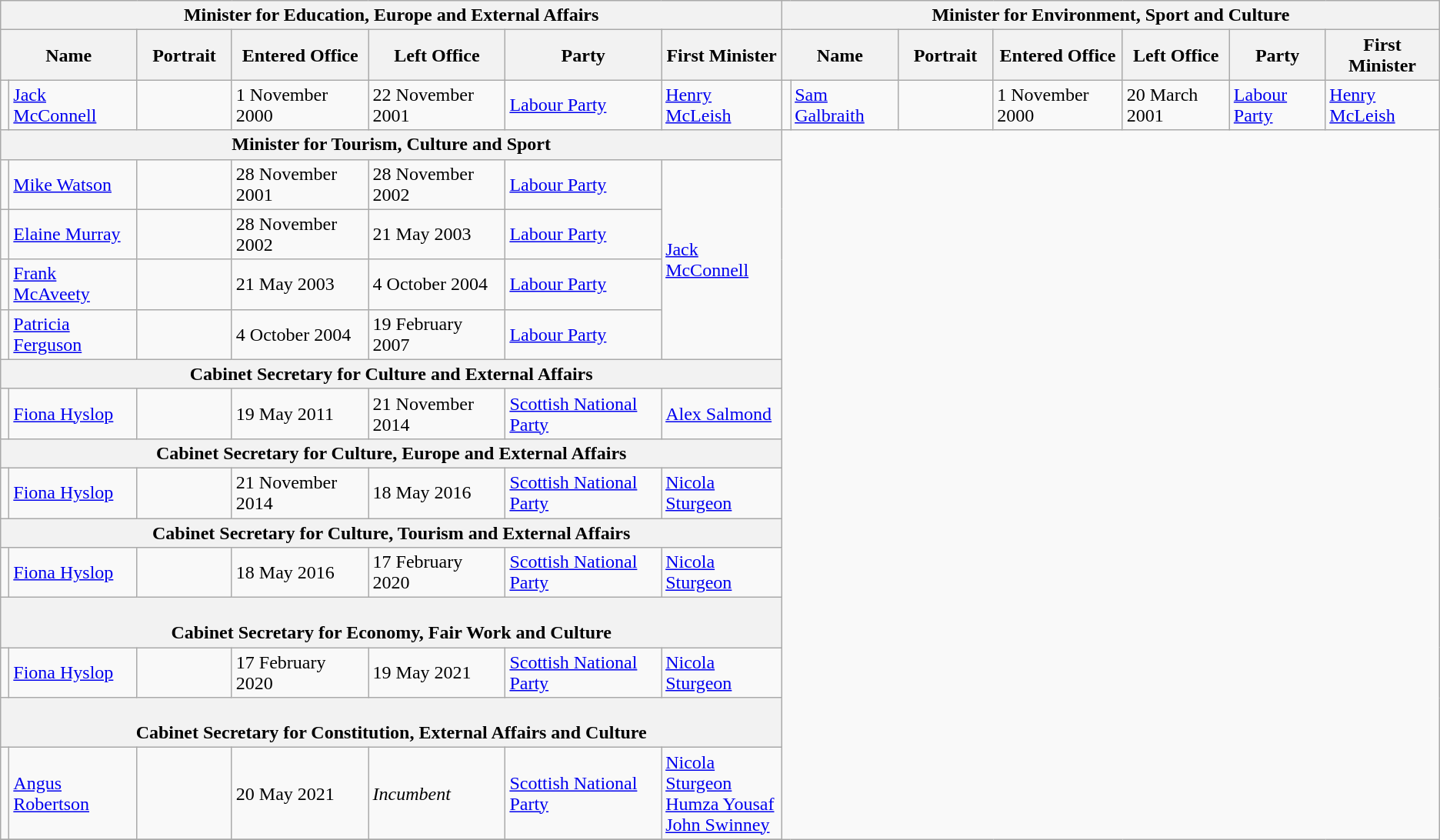<table class="wikitable" style="margin: 0 0 0 1em; background: #f9f9f9; border: 1px #aaaaaa solid; border-collapse: collapse; ">
<tr>
<th colspan=7>Minister for Education, Europe and External Affairs</th>
<th colspan=7>Minister for Environment, Sport and Culture</th>
</tr>
<tr>
<th colspan="2">Name</th>
<th width=75>Portrait</th>
<th>Entered Office</th>
<th>Left Office</th>
<th>Party</th>
<th>First Minister</th>
<th colspan="2">Name</th>
<th width=75>Portrait</th>
<th>Entered Office</th>
<th>Left Office</th>
<th>Party</th>
<th>First Minister</th>
</tr>
<tr>
<td></td>
<td><a href='#'>Jack McConnell</a></td>
<td></td>
<td>1 November 2000</td>
<td>22 November 2001</td>
<td><a href='#'>Labour Party</a></td>
<td><a href='#'>Henry McLeish</a></td>
<td></td>
<td><a href='#'>Sam Galbraith</a></td>
<td></td>
<td>1 November 2000</td>
<td>20 March 2001</td>
<td><a href='#'>Labour Party</a></td>
<td><a href='#'>Henry McLeish</a></td>
</tr>
<tr>
<th colspan="7">Minister for Tourism, Culture and Sport</th>
</tr>
<tr>
<td></td>
<td><a href='#'>Mike Watson</a></td>
<td></td>
<td>28 November 2001</td>
<td>28 November 2002</td>
<td><a href='#'>Labour Party</a></td>
<td rowspan="4"><a href='#'>Jack McConnell</a></td>
</tr>
<tr>
<td></td>
<td><a href='#'>Elaine Murray</a></td>
<td></td>
<td>28 November 2002</td>
<td>21 May 2003</td>
<td><a href='#'>Labour Party</a></td>
</tr>
<tr>
<td></td>
<td><a href='#'>Frank McAveety</a></td>
<td></td>
<td>21 May 2003</td>
<td>4 October 2004</td>
<td><a href='#'>Labour Party</a></td>
</tr>
<tr>
<td></td>
<td><a href='#'>Patricia Ferguson</a></td>
<td></td>
<td>4 October 2004</td>
<td>19 February 2007</td>
<td><a href='#'>Labour Party</a></td>
</tr>
<tr>
<th colspan="7">Cabinet Secretary for Culture and External Affairs</th>
</tr>
<tr>
<td></td>
<td><a href='#'>Fiona Hyslop</a></td>
<td></td>
<td>19 May 2011</td>
<td>21 November 2014</td>
<td><a href='#'>Scottish National Party</a></td>
<td><a href='#'>Alex Salmond</a></td>
</tr>
<tr>
<th colspan="7">Cabinet Secretary for Culture, Europe and External Affairs</th>
</tr>
<tr>
<td></td>
<td><a href='#'>Fiona Hyslop</a></td>
<td></td>
<td>21 November 2014</td>
<td>18 May 2016</td>
<td><a href='#'>Scottish National Party</a></td>
<td><a href='#'>Nicola Sturgeon</a></td>
</tr>
<tr>
<th colspan="7">Cabinet Secretary for Culture, Tourism and External Affairs</th>
</tr>
<tr>
<td></td>
<td><a href='#'>Fiona Hyslop</a></td>
<td></td>
<td>18 May 2016</td>
<td>17 February 2020</td>
<td><a href='#'>Scottish National Party</a></td>
<td><a href='#'>Nicola Sturgeon</a></td>
</tr>
<tr>
<th colspan="7"><br>Cabinet Secretary for Economy, Fair Work and Culture</th>
</tr>
<tr>
<td></td>
<td><a href='#'>Fiona Hyslop</a></td>
<td></td>
<td>17 February 2020</td>
<td>19 May 2021</td>
<td><a href='#'>Scottish National Party</a></td>
<td><a href='#'>Nicola Sturgeon</a></td>
</tr>
<tr>
<th colspan="7"><br>Cabinet Secretary for Constitution, External Affairs and Culture</th>
</tr>
<tr>
<td></td>
<td><a href='#'>Angus Robertson</a></td>
<td></td>
<td>20 May 2021</td>
<td><em>Incumbent</em></td>
<td><a href='#'>Scottish National Party</a></td>
<td><a href='#'>Nicola Sturgeon</a><br><a href='#'>Humza Yousaf</a><br><a href='#'>John Swinney</a></td>
</tr>
<tr>
</tr>
</table>
